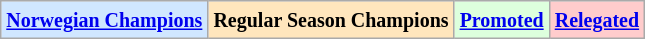<table class="wikitable">
<tr>
<td bgcolor="#D0E7FF"><small><strong><a href='#'>Norwegian Champions</a></strong></small></td>
<td bgcolor="#FFE6BD"><small><strong>Regular Season Champions</strong></small></td>
<td bgcolor="#ddffdd"><small><strong><a href='#'>Promoted</a></strong></small></td>
<td bgcolor="#FFCCCC"><small><strong><a href='#'>Relegated</a></strong></small></td>
</tr>
</table>
